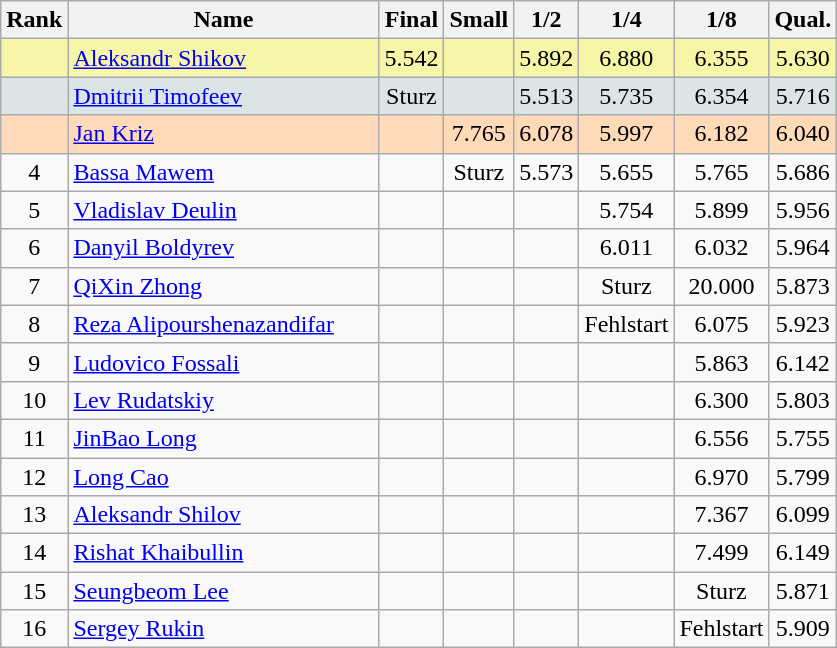<table class="wikitable sortable" style="text-align:center">
<tr>
<th>Rank</th>
<th width="200">Name</th>
<th width="35">Final</th>
<th width="35">Small</th>
<th width="35">1/2</th>
<th width="35">1/4</th>
<th width="35">1/8</th>
<th width="35">Qual.</th>
</tr>
<tr bgcolor="#F7F6A8">
<td></td>
<td align="left"> <a href='#'>Aleksandr Shikov</a></td>
<td>5.542</td>
<td></td>
<td>5.892</td>
<td>6.880</td>
<td>6.355</td>
<td>5.630</td>
</tr>
<tr bgcolor="#DCE5E5">
<td></td>
<td align="left"> <a href='#'>Dmitrii Timofeev</a></td>
<td>Sturz</td>
<td></td>
<td>5.513</td>
<td>5.735</td>
<td>6.354</td>
<td>5.716</td>
</tr>
<tr bgcolor="#FFDAB9">
<td></td>
<td align="left"> <a href='#'>Jan Kriz</a></td>
<td></td>
<td>7.765</td>
<td>6.078</td>
<td>5.997</td>
<td>6.182</td>
<td>6.040</td>
</tr>
<tr>
<td align="center">4</td>
<td align="left"> <a href='#'>Bassa Mawem</a></td>
<td></td>
<td>Sturz</td>
<td>5.573</td>
<td>5.655</td>
<td>5.765</td>
<td>5.686</td>
</tr>
<tr>
<td align="center">5</td>
<td align="left"> <a href='#'>Vladislav Deulin</a></td>
<td></td>
<td></td>
<td></td>
<td>5.754</td>
<td>5.899</td>
<td>5.956</td>
</tr>
<tr>
<td align="center">6</td>
<td align="left"> <a href='#'>Danyil Boldyrev</a></td>
<td></td>
<td></td>
<td></td>
<td>6.011</td>
<td>6.032</td>
<td>5.964</td>
</tr>
<tr>
<td align="center">7</td>
<td align="left"> <a href='#'>QiXin Zhong</a></td>
<td></td>
<td></td>
<td></td>
<td>Sturz</td>
<td>20.000</td>
<td>5.873</td>
</tr>
<tr>
<td align="center">8</td>
<td align="left"> <a href='#'>Reza Alipourshenazandifar</a></td>
<td></td>
<td></td>
<td></td>
<td>Fehlstart</td>
<td>6.075</td>
<td>5.923</td>
</tr>
<tr>
<td>9</td>
<td align="left"> <a href='#'>Ludovico Fossali</a></td>
<td></td>
<td></td>
<td></td>
<td></td>
<td>5.863</td>
<td>6.142</td>
</tr>
<tr>
<td>10</td>
<td align="left"> <a href='#'>Lev Rudatskiy</a></td>
<td></td>
<td></td>
<td></td>
<td></td>
<td>6.300</td>
<td>5.803</td>
</tr>
<tr>
<td>11</td>
<td align="left"> <a href='#'>JinBao Long</a></td>
<td></td>
<td></td>
<td></td>
<td></td>
<td>6.556</td>
<td>5.755</td>
</tr>
<tr>
<td>12</td>
<td align="left"> <a href='#'>Long Cao</a></td>
<td></td>
<td></td>
<td></td>
<td></td>
<td>6.970</td>
<td>5.799</td>
</tr>
<tr>
<td>13</td>
<td align="left"> <a href='#'>Aleksandr Shilov</a></td>
<td></td>
<td></td>
<td></td>
<td></td>
<td>7.367</td>
<td>6.099</td>
</tr>
<tr>
<td>14</td>
<td align="left"> <a href='#'>Rishat Khaibullin</a></td>
<td></td>
<td></td>
<td></td>
<td></td>
<td>7.499</td>
<td>6.149</td>
</tr>
<tr>
<td>15</td>
<td align="left"> <a href='#'>Seungbeom Lee</a></td>
<td></td>
<td></td>
<td></td>
<td></td>
<td>Sturz</td>
<td>5.871</td>
</tr>
<tr>
<td>16</td>
<td align="left"> <a href='#'>Sergey Rukin</a></td>
<td></td>
<td></td>
<td></td>
<td></td>
<td>Fehlstart</td>
<td>5.909</td>
</tr>
</table>
